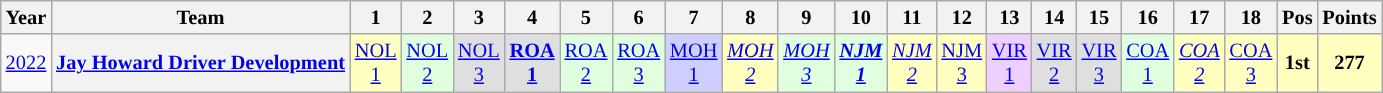<table class="wikitable" style="text-align:center; font-size:85%">
<tr>
<th>Year</th>
<th>Team</th>
<th>1</th>
<th>2</th>
<th>3</th>
<th>4</th>
<th>5</th>
<th>6</th>
<th>7</th>
<th>8</th>
<th>9</th>
<th>10</th>
<th>11</th>
<th>12</th>
<th>13</th>
<th>14</th>
<th>15</th>
<th>16</th>
<th>17</th>
<th>18</th>
<th>Pos</th>
<th>Points</th>
</tr>
<tr>
<td><a href='#'>2022</a></td>
<th nowrap><a href='#'>Jay Howard Driver Development</a></th>
<td style="background:#FFFFBF"><a href='#'>NOL<br>1</a><br></td>
<td style="background:#DFFFDF"><a href='#'>NOL<br>2</a><br></td>
<td style="background:#DFDFDF"><a href='#'>NOL<br>3</a><br></td>
<td style="background:#DFDFDF"><strong><a href='#'>ROA<br>1</a></strong><br></td>
<td style="background:#DFFFDF"><a href='#'>ROA<br>2</a><br></td>
<td style="background:#DFFFDF"><a href='#'>ROA<br>3</a><br></td>
<td style="background:#CFCFFF"><a href='#'>MOH<br>1</a><br></td>
<td style="background:#FFFFBF"><em><a href='#'>MOH<br>2</a></em><br></td>
<td style="background:#DFFFDF"><em><a href='#'>MOH<br>3</a></em><br></td>
<td style="background:#DFFFDF"><strong><em><a href='#'>NJM<br>1</a></em></strong><br></td>
<td style="background:#FFFFBF"><em><a href='#'>NJM<br>2</a></em><br></td>
<td style="background:#FFFFBF"><a href='#'>NJM<br>3</a><br></td>
<td style="background:#EFCFFF"><a href='#'>VIR<br>1</a><br></td>
<td style="background:#DFDFDF"><a href='#'>VIR<br>2</a><br></td>
<td style="background:#DFDFDF"><a href='#'>VIR<br>3</a><br></td>
<td style="background:#DFFFDF"><a href='#'>COA<br>1</a><br></td>
<td style="background:#FFFFBF"><em><a href='#'>COA<br>2</a></em><br></td>
<td style="background:#FFFFBF"><a href='#'>COA<br>3</a><br></td>
<th style=background:#FFFFBF>1st</th>
<th style=background:#FFFFBF>277</th>
</tr>
</table>
